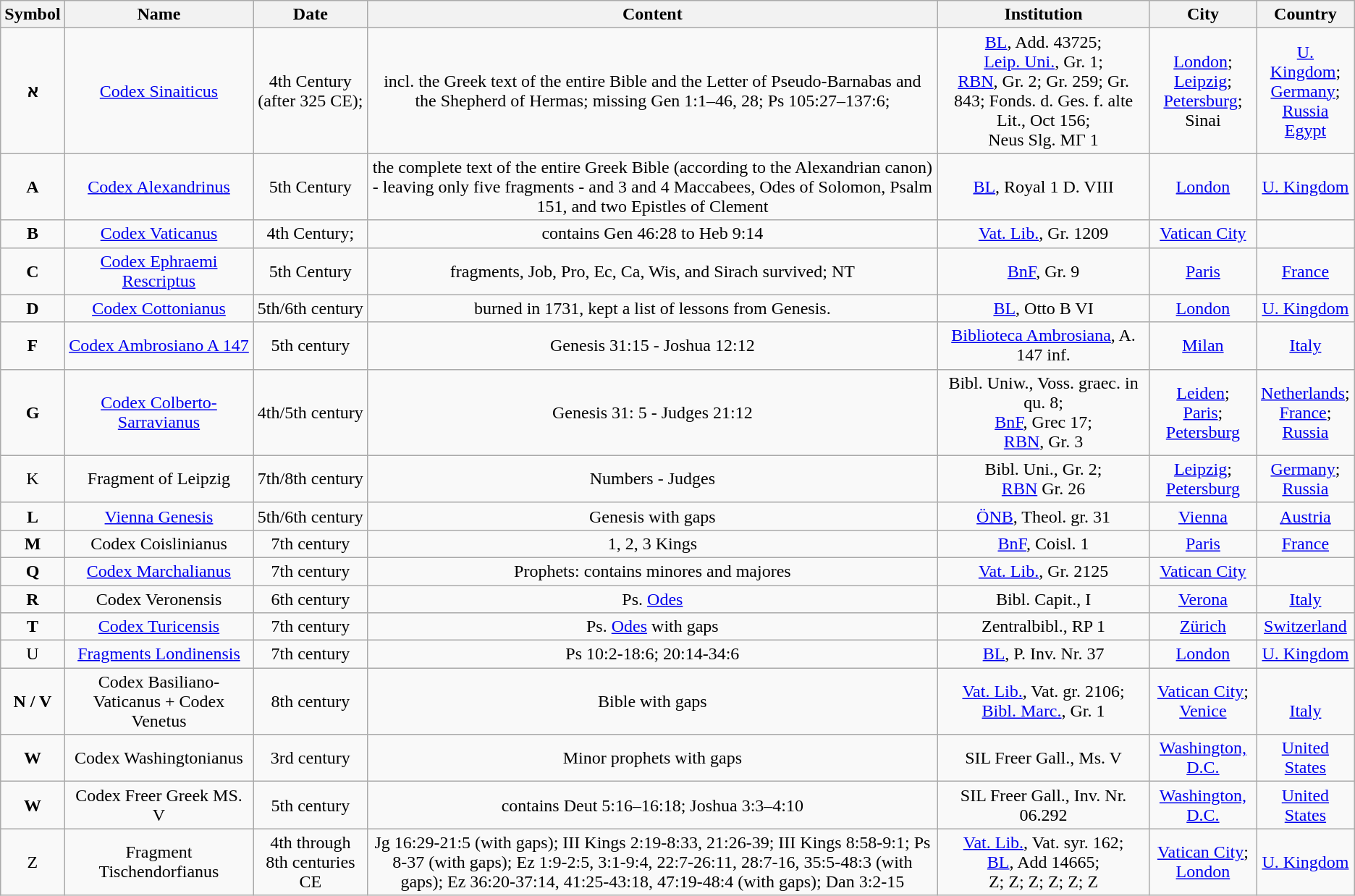<table class="wikitable mw-collapsible mw-collapsed sortable" style="text-align:center">
<tr>
<th>Symbol</th>
<th>Name</th>
<th>Date</th>
<th>Content</th>
<th>Institution</th>
<th>City</th>
<th>Country</th>
</tr>
<tr>
<td><strong>א</strong></td>
<td><a href='#'>Codex Sinaiticus</a></td>
<td>4th Century<br>(after 325 CE);</td>
<td>incl. the Greek text of the entire Bible and the Letter of Pseudo-Barnabas and the Shepherd of Hermas; missing Gen 1:1–46, 28; Ps 105:27–137:6;</td>
<td><a href='#'>BL</a>, Add. 43725;<br><a href='#'>Leip. Uni.</a>, Gr. 1;<br><a href='#'>RBN</a>, Gr. 2; Gr. 259; Gr. 843; Fonds. d. Ges. f. alte Lit., Oct 156;<br>Neus Slg. ΜΓ 1</td>
<td><a href='#'>London</a>;<br><a href='#'>Leipzig</a>;<br><a href='#'>Petersburg</a>;<br>Sinai</td>
<td><a href='#'>U. Kingdom</a>;<br><a href='#'>Germany</a>;<br><a href='#'>Russia</a><br><a href='#'>Egypt</a></td>
</tr>
<tr>
<td><strong>A</strong></td>
<td><a href='#'>Codex Alexandrinus</a></td>
<td>5th Century</td>
<td>the complete text of the entire Greek Bible (according to the Alexandrian canon) - leaving only five fragments - and 3 and 4 Maccabees, Odes of Solomon, Psalm 151, and two Epistles of Clement</td>
<td><a href='#'>BL</a>, Royal 1 D. VIII</td>
<td><a href='#'>London</a></td>
<td><a href='#'>U. Kingdom</a></td>
</tr>
<tr>
<td><strong>B</strong></td>
<td><a href='#'>Codex Vaticanus</a></td>
<td>4th Century;</td>
<td>contains Gen 46:28 to Heb 9:14</td>
<td><a href='#'>Vat. Lib.</a>, Gr. 1209</td>
<td><a href='#'>Vatican City</a></td>
<td></td>
</tr>
<tr>
<td><strong>C</strong></td>
<td><a href='#'>Codex Ephraemi Rescriptus</a></td>
<td>5th Century</td>
<td>fragments, Job, Pro, Ec, Ca, Wis, and Sirach survived; NT</td>
<td><a href='#'>BnF</a>, Gr. 9</td>
<td><a href='#'>Paris</a></td>
<td><a href='#'>France</a></td>
</tr>
<tr>
<td><strong>D</strong></td>
<td><a href='#'>Codex Cottonianus</a></td>
<td>5th/6th century</td>
<td>burned in 1731, kept a list of lessons from Genesis.</td>
<td><a href='#'>BL</a>, Otto B VI</td>
<td><a href='#'>London</a></td>
<td><a href='#'>U. Kingdom</a></td>
</tr>
<tr>
<td><strong>F</strong></td>
<td><a href='#'>Codex Ambrosiano A 147</a></td>
<td>5th century</td>
<td>Genesis 31:15 - Joshua 12:12</td>
<td><a href='#'>Biblioteca Ambrosiana</a>, A. 147 inf.</td>
<td><a href='#'>Milan</a></td>
<td><a href='#'>Italy</a></td>
</tr>
<tr>
<td><strong>G</strong></td>
<td><a href='#'>Codex Colberto-Sarravianus</a></td>
<td>4th/5th century</td>
<td>Genesis 31: 5 - Judges 21:12</td>
<td>Bibl. Uniw., Voss. graec. in qu. 8;<br><a href='#'>BnF</a>, Grec 17;<br><a href='#'>RBN</a>, Gr. 3</td>
<td><a href='#'>Leiden</a>;<br><a href='#'>Paris</a>;<br><a href='#'>Petersburg</a></td>
<td><a href='#'>Netherlands</a>;<br><a href='#'>France</a>;<br><a href='#'>Russia</a></td>
</tr>
<tr>
<td>K</td>
<td>Fragment of Leipzig</td>
<td>7th/8th century</td>
<td>Numbers - Judges</td>
<td>Bibl. Uni., Gr. 2;<br><a href='#'>RBN</a> Gr. 26</td>
<td><a href='#'>Leipzig</a>;<br><a href='#'>Petersburg</a></td>
<td><a href='#'>Germany</a>;<br><a href='#'>Russia</a></td>
</tr>
<tr>
<td><strong>L</strong></td>
<td><a href='#'>Vienna Genesis</a></td>
<td>5th/6th century</td>
<td>Genesis with gaps</td>
<td><a href='#'>ÖNB</a>, Theol. gr. 31</td>
<td><a href='#'>Vienna</a></td>
<td><a href='#'>Austria</a></td>
</tr>
<tr>
<td><strong>M</strong></td>
<td>Codex Coislinianus</td>
<td>7th century</td>
<td>1, 2, 3 Kings</td>
<td><a href='#'>BnF</a>, Coisl. 1</td>
<td><a href='#'>Paris</a></td>
<td><a href='#'>France</a></td>
</tr>
<tr>
<td><strong>Q</strong></td>
<td><a href='#'>Codex Marchalianus</a></td>
<td>7th century</td>
<td>Prophets: contains minores and majores</td>
<td><a href='#'>Vat. Lib.</a>, Gr. 2125</td>
<td><a href='#'>Vatican City</a></td>
<td></td>
</tr>
<tr>
<td><strong>R</strong></td>
<td>Codex Veronensis</td>
<td>6th century</td>
<td>Ps. <a href='#'>Odes</a></td>
<td>Bibl. Capit., I</td>
<td><a href='#'>Verona</a></td>
<td><a href='#'>Italy</a></td>
</tr>
<tr>
<td><strong>T</strong></td>
<td><a href='#'>Codex Turicensis</a></td>
<td>7th century</td>
<td>Ps. <a href='#'>Odes</a> with gaps</td>
<td>Zentralbibl., RP 1</td>
<td><a href='#'>Zürich</a></td>
<td><a href='#'>Switzerland</a></td>
</tr>
<tr>
<td>U</td>
<td><a href='#'>Fragments Londinensis</a></td>
<td>7th century</td>
<td>Ps 10:2-18:6; 20:14-34:6</td>
<td><a href='#'>BL</a>, P. Inv. Nr. 37</td>
<td><a href='#'>London</a></td>
<td><a href='#'>U. Kingdom</a></td>
</tr>
<tr>
<td><strong>N / V</strong></td>
<td>Codex Basiliano-Vaticanus + Codex Venetus</td>
<td>8th century</td>
<td>Bible with gaps</td>
<td><a href='#'>Vat. Lib.</a>, Vat. gr. 2106;<br><a href='#'>Bibl. Marc.</a>, Gr. 1</td>
<td><a href='#'>Vatican City</a>;<br><a href='#'>Venice</a></td>
<td><br><a href='#'>Italy</a></td>
</tr>
<tr>
<td><strong>W</strong></td>
<td>Codex Washingtonianus</td>
<td>3rd century</td>
<td>Minor prophets with gaps</td>
<td>SIL Freer Gall., Ms. V</td>
<td><a href='#'>Washington, D.C.</a></td>
<td><a href='#'>United States</a></td>
</tr>
<tr>
<td><strong>W</strong></td>
<td>Codex Freer Greek MS. V</td>
<td>5th century</td>
<td>contains Deut 5:16–16:18; Joshua 3:3–4:10</td>
<td>SIL Freer Gall., Inv. Nr. 06.292</td>
<td><a href='#'>Washington, D.C.</a></td>
<td><a href='#'>United States</a></td>
</tr>
<tr>
<td>Z</td>
<td>Fragment Tischendorfianus</td>
<td>4th through 8th centuries CE</td>
<td>Jg 16:29-21:5 (with gaps); III Kings 2:19-8:33, 21:26-39; III Kings 8:58-9:1; Ps 8-37 (with gaps); Ez 1:9-2:5, 3:1-9:4, 22:7-26:11, 28:7-16, 35:5-48:3 (with gaps); Ez 36:20-37:14, 41:25-43:18, 47:19-48:4 (with gaps); Dan 3:2-15</td>
<td><a href='#'>Vat. Lib.</a>, Vat. syr. 162;<br><a href='#'>BL</a>, Add 14665;<br>Z; Z; Z; Z; Z; Z</td>
<td><a href='#'>Vatican City</a>;<br><a href='#'>London</a></td>
<td><a href='#'>U. Kingdom</a></td>
</tr>
</table>
